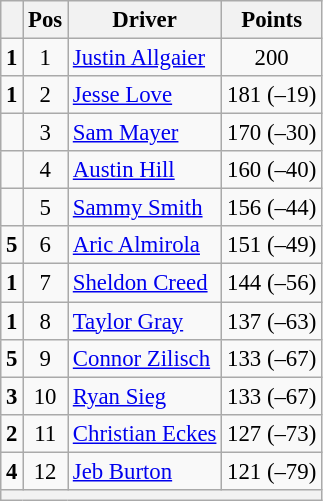<table class="wikitable" style="font-size: 95%;">
<tr>
<th></th>
<th>Pos</th>
<th>Driver</th>
<th>Points</th>
</tr>
<tr>
<td align="left"> <strong>1</strong></td>
<td style="text-align:center;">1</td>
<td><a href='#'>Justin Allgaier</a></td>
<td style="text-align:center;">200</td>
</tr>
<tr>
<td align="left"> <strong>1</strong></td>
<td style="text-align:center;">2</td>
<td><a href='#'>Jesse Love</a></td>
<td style="text-align:center;">181 (–19)</td>
</tr>
<tr>
<td align="left"></td>
<td style="text-align:center;">3</td>
<td><a href='#'>Sam Mayer</a></td>
<td style="text-align:center;">170 (–30)</td>
</tr>
<tr>
<td align="left"></td>
<td style="text-align:center;">4</td>
<td><a href='#'>Austin Hill</a></td>
<td style="text-align:center;">160 (–40)</td>
</tr>
<tr>
<td align="left"></td>
<td style="text-align:center;">5</td>
<td><a href='#'>Sammy Smith</a></td>
<td style="text-align:center;">156 (–44)</td>
</tr>
<tr>
<td align="left"> <strong>5</strong></td>
<td style="text-align:center;">6</td>
<td><a href='#'>Aric Almirola</a></td>
<td style="text-align:center;">151 (–49)</td>
</tr>
<tr>
<td align="left"> <strong>1</strong></td>
<td style="text-align:center;">7</td>
<td><a href='#'>Sheldon Creed</a></td>
<td style="text-align:center;">144 (–56)</td>
</tr>
<tr>
<td align="left"> <strong>1</strong></td>
<td style="text-align:center;">8</td>
<td><a href='#'>Taylor Gray</a></td>
<td style="text-align:center;">137 (–63)</td>
</tr>
<tr>
<td align="left"> <strong>5</strong></td>
<td style="text-align:center;">9</td>
<td><a href='#'>Connor Zilisch</a></td>
<td style="text-align:center;">133 (–67)</td>
</tr>
<tr>
<td align="left"> <strong>3</strong></td>
<td style="text-align:center;">10</td>
<td><a href='#'>Ryan Sieg</a></td>
<td style="text-align:center;">133 (–67)</td>
</tr>
<tr>
<td align="left"> <strong>2</strong></td>
<td style="text-align:center;">11</td>
<td><a href='#'>Christian Eckes</a></td>
<td style="text-align:center;">127 (–73)</td>
</tr>
<tr>
<td align="left"> <strong>4</strong></td>
<td style="text-align:center;">12</td>
<td><a href='#'>Jeb Burton</a></td>
<td style="text-align:center;">121 (–79)</td>
</tr>
<tr class="sortbottom">
<th colspan="9"></th>
</tr>
</table>
